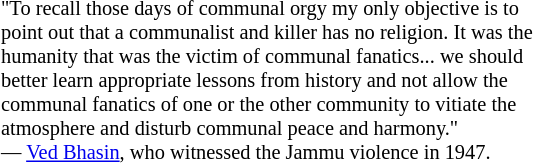<table class="toccolours" style="float: right; margin-left: 0.5em; margin-right: 0.5em; font-size: 85%; background:#white; color:black; width:30em; max-width: 30%;" cellspacing="5">
<tr>
<td style="text-align: left;">"To recall those days of communal orgy my only objective is to point out that a communalist and killer has no religion. It was the humanity that was the victim of communal fanatics... we should better learn appropriate lessons from history and not allow the communal fanatics of one or the other community to vitiate the atmosphere and disturb communal peace and harmony."<br>— <a href='#'>Ved Bhasin</a>, who witnessed the Jammu violence in 1947.</td>
</tr>
</table>
